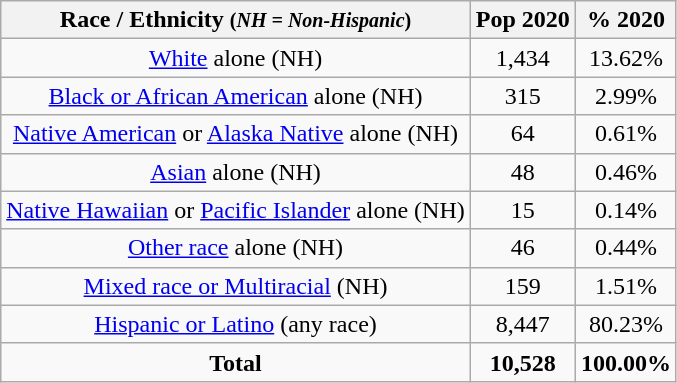<table class="wikitable" style="text-align:center;">
<tr>
<th>Race / Ethnicity <small>(<em>NH = Non-Hispanic</em>)</small></th>
<th>Pop 2020</th>
<th>% 2020</th>
</tr>
<tr>
<td><a href='#'>White</a> alone (NH)</td>
<td>1,434</td>
<td>13.62%</td>
</tr>
<tr>
<td><a href='#'>Black or African American</a> alone (NH)</td>
<td>315</td>
<td>2.99%</td>
</tr>
<tr>
<td><a href='#'>Native American</a> or <a href='#'>Alaska Native</a> alone (NH)</td>
<td>64</td>
<td>0.61%</td>
</tr>
<tr>
<td><a href='#'>Asian</a> alone (NH)</td>
<td>48</td>
<td>0.46%</td>
</tr>
<tr>
<td><a href='#'>Native Hawaiian</a> or <a href='#'>Pacific Islander</a> alone (NH)</td>
<td>15</td>
<td>0.14%</td>
</tr>
<tr>
<td><a href='#'>Other race</a> alone (NH)</td>
<td>46</td>
<td>0.44%</td>
</tr>
<tr>
<td><a href='#'>Mixed race or Multiracial</a> (NH)</td>
<td>159</td>
<td>1.51%</td>
</tr>
<tr>
<td><a href='#'>Hispanic or Latino</a> (any race)</td>
<td>8,447</td>
<td>80.23%</td>
</tr>
<tr>
<td><strong>Total</strong></td>
<td><strong>10,528</strong></td>
<td><strong>100.00%</strong></td>
</tr>
</table>
